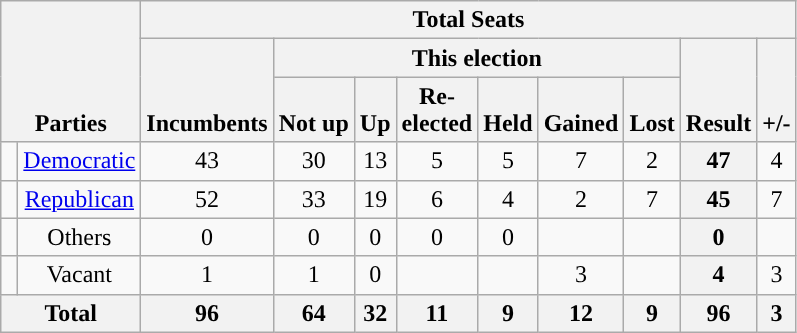<table class="wikitable" style="text-align:center">
<tr style="vertical-align:bottom;">
<th colspan=2 rowspan=3>Parties</th>
<th colspan=9>Total Seats</th>
</tr>
<tr style="vertical-align:bottom;">
<th rowspan=2>Incumbents</th>
<th colspan=6>This election</th>
<th rowspan=2>Result</th>
<th rowspan=2>+/-</th>
</tr>
<tr style="vertical-align:bottom;">
<th>Not up</th>
<th>Up</th>
<th>Re-<br>elected</th>
<th>Held</th>
<th>Gained</th>
<th>Lost</th>
</tr>
<tr>
<td style="background-color:"> </td>
<td><a href='#'>Democratic</a></td>
<td>43</td>
<td>30</td>
<td>13</td>
<td>5</td>
<td>5</td>
<td> 7</td>
<td> 2</td>
<th>47</th>
<td> 4</td>
</tr>
<tr>
<td style="background-color:"> </td>
<td><a href='#'>Republican</a></td>
<td>52</td>
<td>33</td>
<td>19</td>
<td>6</td>
<td>4</td>
<td> 2</td>
<td> 7</td>
<th>45</th>
<td> 7</td>
</tr>
<tr>
<td></td>
<td>Others</td>
<td>0</td>
<td>0</td>
<td>0</td>
<td>0</td>
<td>0</td>
<td></td>
<td></td>
<th>0</th>
<td></td>
</tr>
<tr>
<td></td>
<td>Vacant</td>
<td>1</td>
<td>1</td>
<td>0</td>
<td></td>
<td></td>
<td> 3</td>
<td></td>
<th>4</th>
<td> 3</td>
</tr>
<tr>
<th colspan=2>Total</th>
<th>96</th>
<th>64</th>
<th>32</th>
<th>11</th>
<th>9</th>
<th> 12</th>
<th> 9</th>
<th>96</th>
<th> 3</th>
</tr>
</table>
